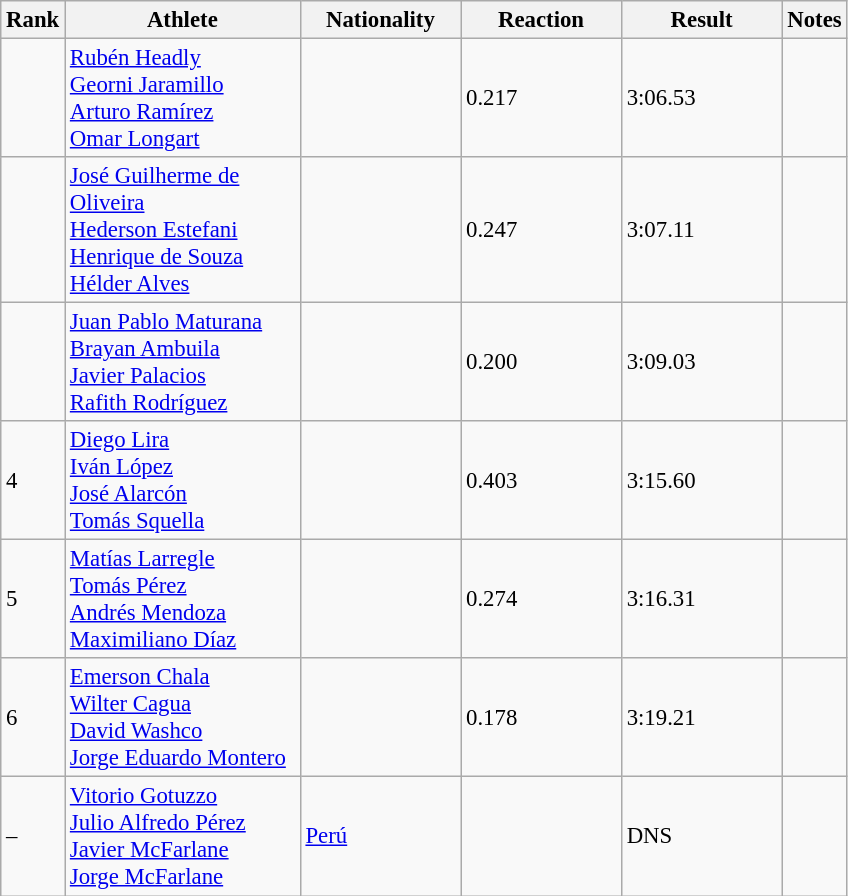<table class="wikitable" style="font-size:95%" style="width:35em;" style="text-align:center">
<tr>
<th>Rank</th>
<th width=150>Athlete</th>
<th width=100>Nationality</th>
<th width=100>Reaction</th>
<th width=100>Result</th>
<th>Notes</th>
</tr>
<tr>
<td></td>
<td align=left><a href='#'>Rubén Headly</a><br><a href='#'>Georni Jaramillo</a><br><a href='#'>Arturo Ramírez</a><br><a href='#'>Omar Longart</a></td>
<td align=left></td>
<td>0.217</td>
<td>3:06.53</td>
<td></td>
</tr>
<tr>
<td></td>
<td align=left><a href='#'>José Guilherme de Oliveira</a><br><a href='#'>Hederson Estefani</a><br><a href='#'>Henrique de Souza</a><br><a href='#'>Hélder Alves</a></td>
<td align=left></td>
<td>0.247</td>
<td>3:07.11</td>
<td></td>
</tr>
<tr>
<td></td>
<td align=left><a href='#'>Juan Pablo Maturana</a><br><a href='#'>Brayan Ambuila</a><br><a href='#'>Javier Palacios</a><br><a href='#'>Rafith Rodríguez</a></td>
<td align=left></td>
<td>0.200</td>
<td>3:09.03</td>
<td></td>
</tr>
<tr>
<td>4</td>
<td align=left><a href='#'>Diego Lira</a><br><a href='#'>Iván López</a><br><a href='#'>José Alarcón</a><br><a href='#'>Tomás Squella</a></td>
<td align=left></td>
<td>0.403</td>
<td>3:15.60</td>
<td></td>
</tr>
<tr>
<td>5</td>
<td align=left><a href='#'>Matías Larregle</a><br><a href='#'>Tomás Pérez</a><br><a href='#'>Andrés Mendoza</a><br><a href='#'>Maximiliano Díaz</a></td>
<td align=left></td>
<td>0.274</td>
<td>3:16.31</td>
<td></td>
</tr>
<tr>
<td>6</td>
<td align=left><a href='#'>Emerson Chala</a><br><a href='#'>Wilter Cagua</a><br><a href='#'>David Washco</a><br><a href='#'>Jorge Eduardo Montero</a></td>
<td align=left></td>
<td>0.178</td>
<td>3:19.21</td>
<td></td>
</tr>
<tr>
<td>–</td>
<td align=left><a href='#'>Vitorio Gotuzzo</a><br><a href='#'>Julio Alfredo Pérez</a><br><a href='#'>Javier McFarlane</a><br><a href='#'>Jorge McFarlane</a></td>
<td align=left> <a href='#'>Perú</a></td>
<td></td>
<td>DNS</td>
<td></td>
</tr>
</table>
